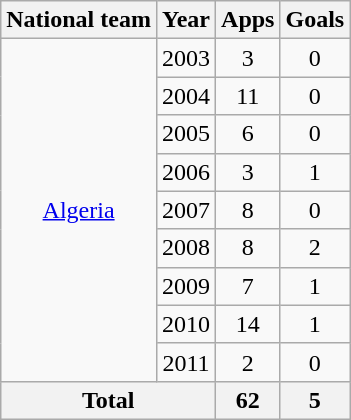<table class="wikitable" style="text-align:center">
<tr>
<th>National team</th>
<th>Year</th>
<th>Apps</th>
<th>Goals</th>
</tr>
<tr>
<td rowspan="9"><a href='#'>Algeria</a></td>
<td>2003</td>
<td>3</td>
<td>0</td>
</tr>
<tr>
<td>2004</td>
<td>11</td>
<td>0</td>
</tr>
<tr>
<td>2005</td>
<td>6</td>
<td>0</td>
</tr>
<tr>
<td>2006</td>
<td>3</td>
<td>1</td>
</tr>
<tr>
<td>2007</td>
<td>8</td>
<td>0</td>
</tr>
<tr>
<td>2008</td>
<td>8</td>
<td>2</td>
</tr>
<tr>
<td>2009</td>
<td>7</td>
<td>1</td>
</tr>
<tr>
<td>2010</td>
<td>14</td>
<td>1</td>
</tr>
<tr>
<td>2011</td>
<td>2</td>
<td>0</td>
</tr>
<tr>
<th colspan="2">Total</th>
<th>62</th>
<th>5</th>
</tr>
</table>
